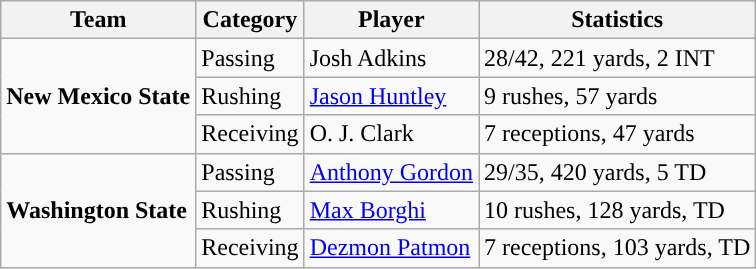<table class="wikitable" style="float: left;">
<tr>
<th>Team</th>
<th>Category</th>
<th>Player</th>
<th>Statistics</th>
</tr>
<tr>
<td rowspan=3><strong>New Mexico State</strong></td>
<td>Passing</td>
<td>Josh Adkins</td>
<td>28/42, 221 yards, 2 INT</td>
</tr>
<tr>
<td>Rushing</td>
<td><a href='#'>Jason Huntley</a></td>
<td>9 rushes, 57 yards</td>
</tr>
<tr>
<td>Receiving</td>
<td>O. J. Clark</td>
<td>7 receptions, 47 yards</td>
</tr>
<tr>
<td rowspan=3><strong>Washington State</strong></td>
<td>Passing</td>
<td><a href='#'>Anthony Gordon</a></td>
<td>29/35, 420 yards, 5 TD</td>
</tr>
<tr>
<td>Rushing</td>
<td><a href='#'>Max Borghi</a></td>
<td>10 rushes, 128 yards, TD</td>
</tr>
<tr>
<td>Receiving</td>
<td><a href='#'>Dezmon Patmon</a></td>
<td>7 receptions, 103 yards, TD</td>
</tr>
</table>
